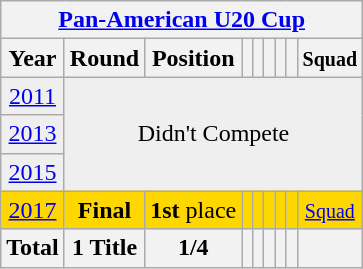<table class="wikitable" style="text-align: center;">
<tr>
<th colspan=9><a href='#'>Pan-American U20 Cup</a></th>
</tr>
<tr>
<th>Year</th>
<th>Round</th>
<th>Position</th>
<th></th>
<th></th>
<th></th>
<th></th>
<th></th>
<th><small>Squad</small></th>
</tr>
<tr bgcolor="efefef">
<td> <a href='#'>2011</a></td>
<td colspan=9 rowspan=3 align="center">Didn't Compete</td>
</tr>
<tr bgcolor="efefef">
<td> <a href='#'>2013</a></td>
</tr>
<tr bgcolor="efefef">
<td> <a href='#'>2015</a></td>
</tr>
<tr bgcolor=gold>
<td> <a href='#'>2017</a></td>
<td><strong>Final</strong></td>
<td><strong>1st</strong> place</td>
<td></td>
<td></td>
<td></td>
<td></td>
<td></td>
<td><small><a href='#'>Squad</a></small></td>
</tr>
<tr>
<th>Total</th>
<th>1 Title</th>
<th>1/4</th>
<th></th>
<th></th>
<th></th>
<th></th>
<th></th>
<th></th>
</tr>
</table>
